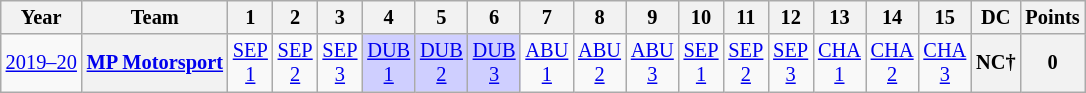<table class="wikitable" style="text-align:center; font-size:85%;">
<tr>
<th>Year</th>
<th>Team</th>
<th>1</th>
<th>2</th>
<th>3</th>
<th>4</th>
<th>5</th>
<th>6</th>
<th>7</th>
<th>8</th>
<th>9</th>
<th>10</th>
<th>11</th>
<th>12</th>
<th>13</th>
<th>14</th>
<th>15</th>
<th>DC</th>
<th>Points</th>
</tr>
<tr>
<td><a href='#'>2019–20</a></td>
<th nowrap><a href='#'>MP Motorsport</a></th>
<td><a href='#'>SEP<br>1</a></td>
<td><a href='#'>SEP<br>2</a></td>
<td><a href='#'>SEP<br>3</a></td>
<td style="background:#CFCFFF;"><a href='#'>DUB<br>1</a><br></td>
<td style="background:#CFCFFF;"><a href='#'>DUB<br>2</a><br></td>
<td style="background:#CFCFFF;"><a href='#'>DUB<br>3</a><br></td>
<td><a href='#'>ABU<br>1</a></td>
<td><a href='#'>ABU<br>2</a></td>
<td><a href='#'>ABU<br>3</a></td>
<td><a href='#'>SEP<br>1</a></td>
<td><a href='#'>SEP<br>2</a></td>
<td><a href='#'>SEP<br>3</a></td>
<td><a href='#'>CHA<br>1</a></td>
<td><a href='#'>CHA<br>2</a></td>
<td><a href='#'>CHA<br>3</a></td>
<th>NC†</th>
<th>0</th>
</tr>
</table>
